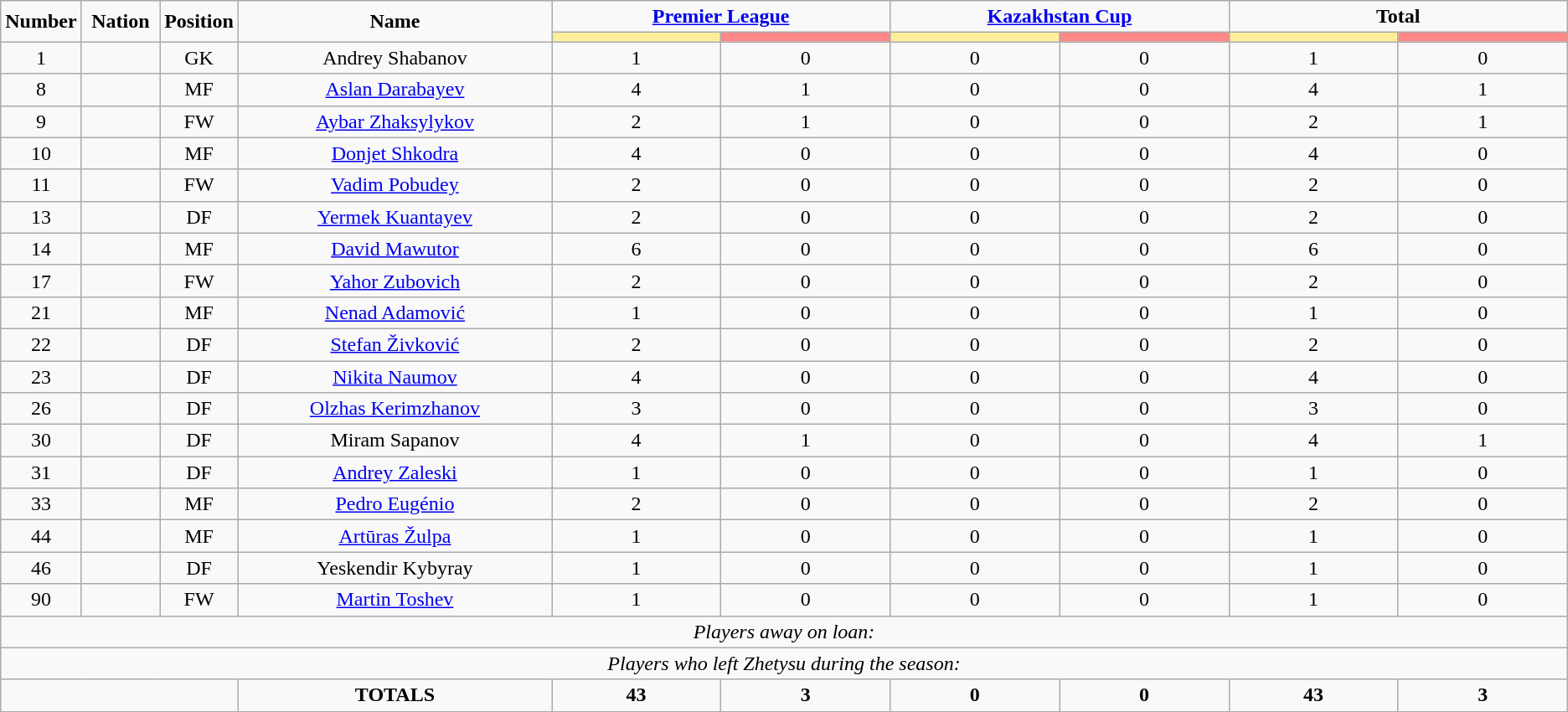<table class="wikitable" style="text-align:center;">
<tr>
<td rowspan="2"  style="width:5%; text-align:center;"><strong>Number</strong></td>
<td rowspan="2"  style="width:5%; text-align:center;"><strong>Nation</strong></td>
<td rowspan="2"  style="width:5%; text-align:center;"><strong>Position</strong></td>
<td rowspan="2"  style="width:20%; text-align:center;"><strong>Name</strong></td>
<td colspan="2" style="text-align:center;"><strong><a href='#'>Premier League</a></strong></td>
<td colspan="2" style="text-align:center;"><strong><a href='#'>Kazakhstan Cup</a></strong></td>
<td colspan="2" style="text-align:center;"><strong>Total</strong></td>
</tr>
<tr>
<th style="width:60px; background:#fe9;"></th>
<th style="width:60px; background:#ff8888;"></th>
<th style="width:60px; background:#fe9;"></th>
<th style="width:60px; background:#ff8888;"></th>
<th style="width:60px; background:#fe9;"></th>
<th style="width:60px; background:#ff8888;"></th>
</tr>
<tr>
<td>1</td>
<td></td>
<td>GK</td>
<td>Andrey Shabanov</td>
<td>1</td>
<td>0</td>
<td>0</td>
<td>0</td>
<td>1</td>
<td>0</td>
</tr>
<tr>
<td>8</td>
<td></td>
<td>MF</td>
<td><a href='#'>Aslan Darabayev</a></td>
<td>4</td>
<td>1</td>
<td>0</td>
<td>0</td>
<td>4</td>
<td>1</td>
</tr>
<tr>
<td>9</td>
<td></td>
<td>FW</td>
<td><a href='#'>Aybar Zhaksylykov</a></td>
<td>2</td>
<td>1</td>
<td>0</td>
<td>0</td>
<td>2</td>
<td>1</td>
</tr>
<tr>
<td>10</td>
<td></td>
<td>MF</td>
<td><a href='#'>Donjet Shkodra</a></td>
<td>4</td>
<td>0</td>
<td>0</td>
<td>0</td>
<td>4</td>
<td>0</td>
</tr>
<tr>
<td>11</td>
<td></td>
<td>FW</td>
<td><a href='#'>Vadim Pobudey</a></td>
<td>2</td>
<td>0</td>
<td>0</td>
<td>0</td>
<td>2</td>
<td>0</td>
</tr>
<tr>
<td>13</td>
<td></td>
<td>DF</td>
<td><a href='#'>Yermek Kuantayev</a></td>
<td>2</td>
<td>0</td>
<td>0</td>
<td>0</td>
<td>2</td>
<td>0</td>
</tr>
<tr>
<td>14</td>
<td></td>
<td>MF</td>
<td><a href='#'>David Mawutor</a></td>
<td>6</td>
<td>0</td>
<td>0</td>
<td>0</td>
<td>6</td>
<td>0</td>
</tr>
<tr>
<td>17</td>
<td></td>
<td>FW</td>
<td><a href='#'>Yahor Zubovich</a></td>
<td>2</td>
<td>0</td>
<td>0</td>
<td>0</td>
<td>2</td>
<td>0</td>
</tr>
<tr>
<td>21</td>
<td></td>
<td>MF</td>
<td><a href='#'>Nenad Adamović</a></td>
<td>1</td>
<td>0</td>
<td>0</td>
<td>0</td>
<td>1</td>
<td>0</td>
</tr>
<tr>
<td>22</td>
<td></td>
<td>DF</td>
<td><a href='#'>Stefan Živković</a></td>
<td>2</td>
<td>0</td>
<td>0</td>
<td>0</td>
<td>2</td>
<td>0</td>
</tr>
<tr>
<td>23</td>
<td></td>
<td>DF</td>
<td><a href='#'>Nikita Naumov</a></td>
<td>4</td>
<td>0</td>
<td>0</td>
<td>0</td>
<td>4</td>
<td>0</td>
</tr>
<tr>
<td>26</td>
<td></td>
<td>DF</td>
<td><a href='#'>Olzhas Kerimzhanov</a></td>
<td>3</td>
<td>0</td>
<td>0</td>
<td>0</td>
<td>3</td>
<td>0</td>
</tr>
<tr>
<td>30</td>
<td></td>
<td>DF</td>
<td>Miram Sapanov</td>
<td>4</td>
<td>1</td>
<td>0</td>
<td>0</td>
<td>4</td>
<td>1</td>
</tr>
<tr>
<td>31</td>
<td></td>
<td>DF</td>
<td><a href='#'>Andrey Zaleski</a></td>
<td>1</td>
<td>0</td>
<td>0</td>
<td>0</td>
<td>1</td>
<td>0</td>
</tr>
<tr>
<td>33</td>
<td></td>
<td>MF</td>
<td><a href='#'>Pedro Eugénio</a></td>
<td>2</td>
<td>0</td>
<td>0</td>
<td>0</td>
<td>2</td>
<td>0</td>
</tr>
<tr>
<td>44</td>
<td></td>
<td>MF</td>
<td><a href='#'>Artūras Žulpa</a></td>
<td>1</td>
<td>0</td>
<td>0</td>
<td>0</td>
<td>1</td>
<td>0</td>
</tr>
<tr>
<td>46</td>
<td></td>
<td>DF</td>
<td>Yeskendir Kybyray</td>
<td>1</td>
<td>0</td>
<td>0</td>
<td>0</td>
<td>1</td>
<td>0</td>
</tr>
<tr>
<td>90</td>
<td></td>
<td>FW</td>
<td><a href='#'>Martin Toshev</a></td>
<td>1</td>
<td>0</td>
<td>0</td>
<td>0</td>
<td>1</td>
<td>0</td>
</tr>
<tr>
<td colspan="14"><em>Players away on loan:</em></td>
</tr>
<tr>
<td colspan="14"><em>Players who left Zhetysu during the season:</em></td>
</tr>
<tr>
<td colspan="3"></td>
<td><strong>TOTALS</strong></td>
<td><strong>43</strong></td>
<td><strong>3</strong></td>
<td><strong>0</strong></td>
<td><strong>0</strong></td>
<td><strong>43</strong></td>
<td><strong>3</strong></td>
</tr>
</table>
